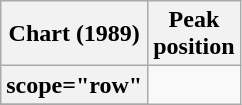<table class="wikitable plainrowheaders" style="text-align:center;">
<tr>
<th scope="col">Chart (1989)</th>
<th scope="col">Peak<br>position</th>
</tr>
<tr>
<th>scope="row"</th>
</tr>
<tr>
</tr>
</table>
